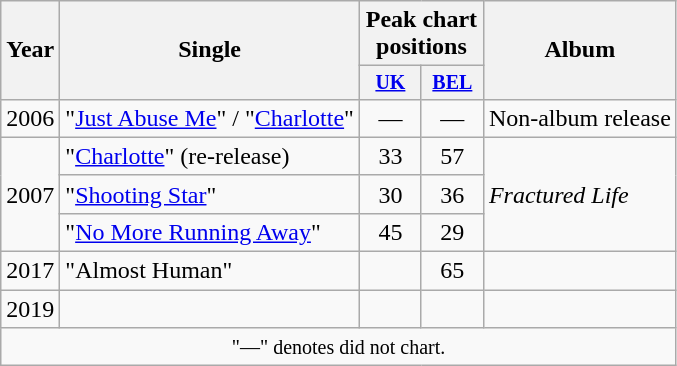<table class="wikitable">
<tr>
<th rowspan="2">Year</th>
<th rowspan="2">Single</th>
<th colspan="2">Peak chart positions</th>
<th rowspan="2">Album</th>
</tr>
<tr style="font-size:smaller;">
<th width="35"><a href='#'>UK</a><br></th>
<th width="35"><a href='#'>BEL</a><br></th>
</tr>
<tr>
<td>2006</td>
<td>"<a href='#'>Just Abuse Me</a>" / "<a href='#'>Charlotte</a>"</td>
<td align="center">—</td>
<td align="center">—</td>
<td>Non-album release</td>
</tr>
<tr>
<td rowspan="3">2007</td>
<td>"<a href='#'>Charlotte</a>" (re-release)</td>
<td align="center">33</td>
<td align="center">57</td>
<td rowspan="3"><em>Fractured Life</em></td>
</tr>
<tr>
<td>"<a href='#'>Shooting Star</a>"</td>
<td align="center">30</td>
<td align="center">36</td>
</tr>
<tr>
<td>"<a href='#'>No More Running Away</a>"</td>
<td align="center">45</td>
<td align="center">29</td>
</tr>
<tr>
<td>2017</td>
<td>"Almost Human"</td>
<td></td>
<td align="center">65</td>
<td></td>
</tr>
<tr>
<td>2019</td>
<td></td>
<td></td>
<td></td>
<td></td>
</tr>
<tr>
<td colspan="5" align="center"><small>"—" denotes did not chart.</small></td>
</tr>
</table>
